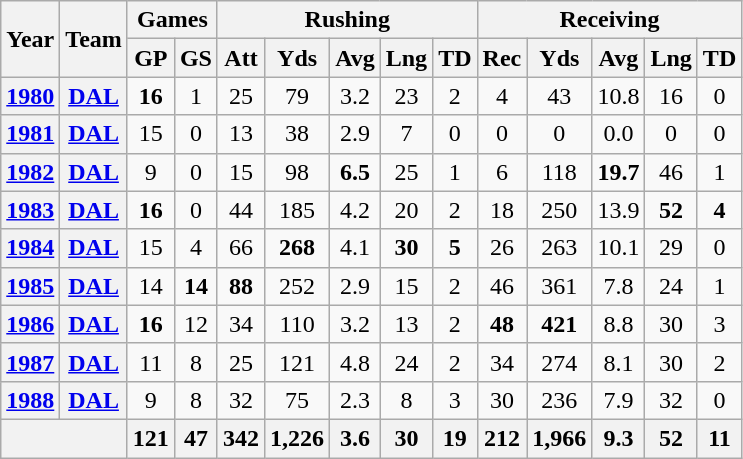<table class="wikitable" style="text-align:center;">
<tr>
<th rowspan="2">Year</th>
<th rowspan="2">Team</th>
<th colspan="2">Games</th>
<th colspan="5">Rushing</th>
<th colspan="5">Receiving</th>
</tr>
<tr>
<th>GP</th>
<th>GS</th>
<th>Att</th>
<th>Yds</th>
<th>Avg</th>
<th>Lng</th>
<th>TD</th>
<th>Rec</th>
<th>Yds</th>
<th>Avg</th>
<th>Lng</th>
<th>TD</th>
</tr>
<tr>
<th><a href='#'>1980</a></th>
<th><a href='#'>DAL</a></th>
<td><strong>16</strong></td>
<td>1</td>
<td>25</td>
<td>79</td>
<td>3.2</td>
<td>23</td>
<td>2</td>
<td>4</td>
<td>43</td>
<td>10.8</td>
<td>16</td>
<td>0</td>
</tr>
<tr>
<th><a href='#'>1981</a></th>
<th><a href='#'>DAL</a></th>
<td>15</td>
<td>0</td>
<td>13</td>
<td>38</td>
<td>2.9</td>
<td>7</td>
<td>0</td>
<td>0</td>
<td>0</td>
<td>0.0</td>
<td>0</td>
<td>0</td>
</tr>
<tr>
<th><a href='#'>1982</a></th>
<th><a href='#'>DAL</a></th>
<td>9</td>
<td>0</td>
<td>15</td>
<td>98</td>
<td><strong>6.5</strong></td>
<td>25</td>
<td>1</td>
<td>6</td>
<td>118</td>
<td><strong>19.7</strong></td>
<td>46</td>
<td>1</td>
</tr>
<tr>
<th><a href='#'>1983</a></th>
<th><a href='#'>DAL</a></th>
<td><strong>16</strong></td>
<td>0</td>
<td>44</td>
<td>185</td>
<td>4.2</td>
<td>20</td>
<td>2</td>
<td>18</td>
<td>250</td>
<td>13.9</td>
<td><strong>52</strong></td>
<td><strong>4</strong></td>
</tr>
<tr>
<th><a href='#'>1984</a></th>
<th><a href='#'>DAL</a></th>
<td>15</td>
<td>4</td>
<td>66</td>
<td><strong>268</strong></td>
<td>4.1</td>
<td><strong>30</strong></td>
<td><strong>5</strong></td>
<td>26</td>
<td>263</td>
<td>10.1</td>
<td>29</td>
<td>0</td>
</tr>
<tr>
<th><a href='#'>1985</a></th>
<th><a href='#'>DAL</a></th>
<td>14</td>
<td><strong>14</strong></td>
<td><strong>88</strong></td>
<td>252</td>
<td>2.9</td>
<td>15</td>
<td>2</td>
<td>46</td>
<td>361</td>
<td>7.8</td>
<td>24</td>
<td>1</td>
</tr>
<tr>
<th><a href='#'>1986</a></th>
<th><a href='#'>DAL</a></th>
<td><strong>16</strong></td>
<td>12</td>
<td>34</td>
<td>110</td>
<td>3.2</td>
<td>13</td>
<td>2</td>
<td><strong>48</strong></td>
<td><strong>421</strong></td>
<td>8.8</td>
<td>30</td>
<td>3</td>
</tr>
<tr>
<th><a href='#'>1987</a></th>
<th><a href='#'>DAL</a></th>
<td>11</td>
<td>8</td>
<td>25</td>
<td>121</td>
<td>4.8</td>
<td>24</td>
<td>2</td>
<td>34</td>
<td>274</td>
<td>8.1</td>
<td>30</td>
<td>2</td>
</tr>
<tr>
<th><a href='#'>1988</a></th>
<th><a href='#'>DAL</a></th>
<td>9</td>
<td>8</td>
<td>32</td>
<td>75</td>
<td>2.3</td>
<td>8</td>
<td>3</td>
<td>30</td>
<td>236</td>
<td>7.9</td>
<td>32</td>
<td>0</td>
</tr>
<tr>
<th colspan="2"></th>
<th>121</th>
<th>47</th>
<th>342</th>
<th>1,226</th>
<th>3.6</th>
<th>30</th>
<th>19</th>
<th>212</th>
<th>1,966</th>
<th>9.3</th>
<th>52</th>
<th>11</th>
</tr>
</table>
